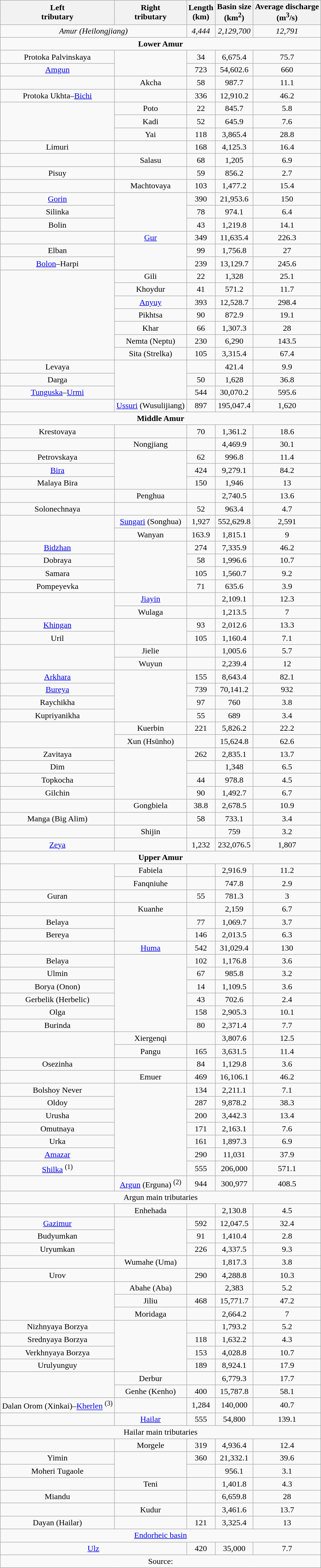<table class="wikitable" style="text-align:center;">
<tr>
<th>Left<br>tributary</th>
<th>Right<br>tributary</th>
<th>Length<br>(km)</th>
<th>Basin size<br>(km<sup>2</sup>)</th>
<th>Average discharge<br>(m<sup>3</sup>/s)</th>
</tr>
<tr>
<td colspan="2"><em>Amur (Heilongjiang)</em></td>
<td><em>4,444</em></td>
<td><em>2,129,700</em></td>
<td><em>12,791</em></td>
</tr>
<tr>
<td colspan="5"><strong>Lower Amur</strong></td>
</tr>
<tr>
<td>Protoka Palvinskaya</td>
<td rowspan="2"></td>
<td>34</td>
<td>6,675.4</td>
<td>75.7</td>
</tr>
<tr>
<td><a href='#'>Amgun</a></td>
<td>723</td>
<td>54,602.6</td>
<td>660</td>
</tr>
<tr>
<td></td>
<td>Akcha</td>
<td>58</td>
<td>987.7</td>
<td>11.1</td>
</tr>
<tr>
<td>Protoka Ukhta–<a href='#'>Bichi</a></td>
<td></td>
<td>336</td>
<td>12,910.2</td>
<td>46.2</td>
</tr>
<tr>
<td rowspan="3"></td>
<td>Poto</td>
<td>22</td>
<td>845.7</td>
<td>5.8</td>
</tr>
<tr>
<td>Kadi</td>
<td>52</td>
<td>645.9</td>
<td>7.6</td>
</tr>
<tr>
<td>Yai</td>
<td>118</td>
<td>3,865.4</td>
<td>28.8</td>
</tr>
<tr>
<td>Limuri</td>
<td></td>
<td>168</td>
<td>4,125.3</td>
<td>16.4</td>
</tr>
<tr>
<td></td>
<td>Salasu</td>
<td>68</td>
<td>1,205</td>
<td>6.9</td>
</tr>
<tr>
<td>Pisuy</td>
<td></td>
<td>59</td>
<td>856.2</td>
<td>2.7</td>
</tr>
<tr>
<td></td>
<td>Machtovaya</td>
<td>103</td>
<td>1,477.2</td>
<td>15.4</td>
</tr>
<tr>
<td><a href='#'>Gorin</a></td>
<td rowspan="3"></td>
<td>390</td>
<td>21,953.6</td>
<td>150</td>
</tr>
<tr>
<td>Silinka</td>
<td>78</td>
<td>974.1</td>
<td>6.4</td>
</tr>
<tr>
<td>Bolin</td>
<td>43</td>
<td>1,219.8</td>
<td>14.1</td>
</tr>
<tr>
<td></td>
<td><a href='#'>Gur</a></td>
<td>349</td>
<td>11,635.4</td>
<td>226.3</td>
</tr>
<tr>
<td>Elban</td>
<td rowspan="2"></td>
<td>99</td>
<td>1,756.8</td>
<td>27</td>
</tr>
<tr>
<td><a href='#'>Bolon</a>–Harpi</td>
<td>239</td>
<td>13,129.7</td>
<td>245.6</td>
</tr>
<tr>
<td rowspan="7"></td>
<td>Gili</td>
<td>22</td>
<td>1,328</td>
<td>25.1</td>
</tr>
<tr>
<td>Khoydur</td>
<td>41</td>
<td>571.2</td>
<td>11.7</td>
</tr>
<tr>
<td><a href='#'>Anyuy</a></td>
<td>393</td>
<td>12,528.7</td>
<td>298.4</td>
</tr>
<tr>
<td>Pikhtsa</td>
<td>90</td>
<td>872.9</td>
<td>19.1</td>
</tr>
<tr>
<td>Khar</td>
<td>66</td>
<td>1,307.3</td>
<td>28</td>
</tr>
<tr>
<td>Nemta (Neptu)</td>
<td>230</td>
<td>6,290</td>
<td>143.5</td>
</tr>
<tr>
<td>Sita (Strelka)</td>
<td>105</td>
<td>3,315.4</td>
<td>67.4</td>
</tr>
<tr>
<td>Levaya</td>
<td rowspan="3"></td>
<td></td>
<td>421.4</td>
<td>9.9</td>
</tr>
<tr>
<td>Darga</td>
<td>50</td>
<td>1,628</td>
<td>36.8</td>
</tr>
<tr>
<td><a href='#'>Tunguska</a>–<a href='#'>Urmi</a></td>
<td>544</td>
<td>30,070.2</td>
<td>595.6</td>
</tr>
<tr>
<td></td>
<td><a href='#'>Ussuri</a> (Wusulijiang)</td>
<td>897</td>
<td>195,047.4</td>
<td>1,620</td>
</tr>
<tr>
<td colspan="5"><strong>Middle Amur</strong></td>
</tr>
<tr>
<td>Krestovaya</td>
<td></td>
<td>70</td>
<td>1,361.2</td>
<td>18.6</td>
</tr>
<tr>
<td></td>
<td>Nongjiang</td>
<td></td>
<td>4,469.9</td>
<td>30.1</td>
</tr>
<tr>
<td>Petrovskaya</td>
<td rowspan="3"></td>
<td>62</td>
<td>996.8</td>
<td>11.4</td>
</tr>
<tr>
<td><a href='#'>Bira</a></td>
<td>424</td>
<td>9,279.1</td>
<td>84.2</td>
</tr>
<tr>
<td>Malaya Bira</td>
<td>150</td>
<td>1,946</td>
<td>13</td>
</tr>
<tr>
<td></td>
<td>Penghua</td>
<td></td>
<td>2,740.5</td>
<td>13.6</td>
</tr>
<tr>
<td>Solonechnaya</td>
<td></td>
<td>52</td>
<td>963.4</td>
<td>4.7</td>
</tr>
<tr>
<td rowspan="2"></td>
<td><a href='#'>Sungari</a> (Songhua)</td>
<td>1,927</td>
<td>552,629.8</td>
<td>2,591</td>
</tr>
<tr>
<td>Wanyan</td>
<td>163.9</td>
<td>1,815.1</td>
<td>9</td>
</tr>
<tr>
<td><a href='#'>Bidzhan</a></td>
<td rowspan="4"></td>
<td>274</td>
<td>7,335.9</td>
<td>46.2</td>
</tr>
<tr>
<td>Dobraya</td>
<td>58</td>
<td>1,996.6</td>
<td>10.7</td>
</tr>
<tr>
<td>Samara</td>
<td>105</td>
<td>1,560.7</td>
<td>9.2</td>
</tr>
<tr>
<td>Pompeyevka</td>
<td>71</td>
<td>635.6</td>
<td>3.9</td>
</tr>
<tr>
<td rowspan="2"></td>
<td><a href='#'>Jiayin</a></td>
<td></td>
<td>2,109.1</td>
<td>12.3</td>
</tr>
<tr>
<td>Wulaga</td>
<td></td>
<td>1,213.5</td>
<td>7</td>
</tr>
<tr>
<td><a href='#'>Khingan</a></td>
<td rowspan="2"></td>
<td>93</td>
<td>2,012.6</td>
<td>13.3</td>
</tr>
<tr>
<td>Uril</td>
<td>105</td>
<td>1,160.4</td>
<td>7.1</td>
</tr>
<tr>
<td rowspan="2"></td>
<td>Jielie</td>
<td></td>
<td>1,005.6</td>
<td>5.7</td>
</tr>
<tr>
<td>Wuyun</td>
<td></td>
<td>2,239.4</td>
<td>12</td>
</tr>
<tr>
<td><a href='#'>Arkhara</a></td>
<td rowspan="4"></td>
<td>155</td>
<td>8,643.4</td>
<td>82.1</td>
</tr>
<tr>
<td><a href='#'>Bureya</a></td>
<td>739</td>
<td>70,141.2</td>
<td>932</td>
</tr>
<tr>
<td>Raychikha</td>
<td>97</td>
<td>760</td>
<td>3.8</td>
</tr>
<tr>
<td>Kupriyanikha</td>
<td>55</td>
<td>689</td>
<td>3.4</td>
</tr>
<tr>
<td rowspan="2"></td>
<td>Kuerbin</td>
<td>221</td>
<td>5,826.2</td>
<td>22.2</td>
</tr>
<tr>
<td>Xun (Hsünho)</td>
<td></td>
<td>15,624.8</td>
<td>62.6</td>
</tr>
<tr>
<td>Zavitaya</td>
<td rowspan="4"></td>
<td>262</td>
<td>2,835.1</td>
<td>13.7</td>
</tr>
<tr>
<td>Dim</td>
<td></td>
<td>1,348</td>
<td>6.5</td>
</tr>
<tr>
<td>Topkocha</td>
<td>44</td>
<td>978.8</td>
<td>4.5</td>
</tr>
<tr>
<td>Gilchin</td>
<td>90</td>
<td>1,492.7</td>
<td>6.7</td>
</tr>
<tr>
<td></td>
<td>Gongbiela</td>
<td>38.8</td>
<td>2,678.5</td>
<td>10.9</td>
</tr>
<tr>
<td>Manga (Big Alim)</td>
<td></td>
<td>58</td>
<td>733.1</td>
<td>3.4</td>
</tr>
<tr>
<td></td>
<td>Shijin</td>
<td></td>
<td>759</td>
<td>3.2</td>
</tr>
<tr>
<td><a href='#'>Zeya</a></td>
<td></td>
<td>1,232</td>
<td>232,076.5</td>
<td>1,807</td>
</tr>
<tr>
<td colspan="5"><strong>Upper Amur</strong></td>
</tr>
<tr>
<td rowspan="2"></td>
<td>Fabiela</td>
<td></td>
<td>2,916.9</td>
<td>11.2</td>
</tr>
<tr>
<td>Fanqniuhe</td>
<td></td>
<td>747.8</td>
<td>2.9</td>
</tr>
<tr>
<td>Guran</td>
<td></td>
<td>55</td>
<td>781.3</td>
<td>3</td>
</tr>
<tr>
<td></td>
<td>Kuanhe</td>
<td></td>
<td>2,159</td>
<td>6.7</td>
</tr>
<tr>
<td>Belaya</td>
<td rowspan="2"></td>
<td>77</td>
<td>1,069.7</td>
<td>3.7</td>
</tr>
<tr>
<td>Bereya</td>
<td>146</td>
<td>2,013.5</td>
<td>6.3</td>
</tr>
<tr>
<td></td>
<td><a href='#'>Huma</a></td>
<td>542</td>
<td>31,029.4</td>
<td>130</td>
</tr>
<tr>
<td>Belaya</td>
<td rowspan="6"></td>
<td>102</td>
<td>1,176.8</td>
<td>3.6</td>
</tr>
<tr>
<td>Ulmin</td>
<td>67</td>
<td>985.8</td>
<td>3.2</td>
</tr>
<tr>
<td>Borya (Onon)</td>
<td>14</td>
<td>1,109.5</td>
<td>3.6</td>
</tr>
<tr>
<td>Gerbelik (Herbelic)</td>
<td>43</td>
<td>702.6</td>
<td>2.4</td>
</tr>
<tr>
<td>Olga</td>
<td>158</td>
<td>2,905.3</td>
<td>10.1</td>
</tr>
<tr>
<td>Burinda</td>
<td>80</td>
<td>2,371.4</td>
<td>7.7</td>
</tr>
<tr>
<td rowspan="2"></td>
<td>Xiergenqi</td>
<td></td>
<td>3,807.6</td>
<td>12.5</td>
</tr>
<tr>
<td>Pangu</td>
<td>165</td>
<td>3,631.5</td>
<td>11.4</td>
</tr>
<tr>
<td>Osezinha</td>
<td></td>
<td>84</td>
<td>1,129.8</td>
<td>3.6</td>
</tr>
<tr>
<td></td>
<td>Emuer</td>
<td>469</td>
<td>16,106.1</td>
<td>46.2</td>
</tr>
<tr>
<td>Bolshoy Never</td>
<td rowspan="7"></td>
<td>134</td>
<td>2,211.1</td>
<td>7.1</td>
</tr>
<tr>
<td>Oldoy</td>
<td>287</td>
<td>9,878.2</td>
<td>38.3</td>
</tr>
<tr>
<td>Urusha</td>
<td>200</td>
<td>3,442.3</td>
<td>13.4</td>
</tr>
<tr>
<td>Omutnaya</td>
<td>171</td>
<td>2,163.1</td>
<td>7.6</td>
</tr>
<tr>
<td>Urka</td>
<td>161</td>
<td>1,897.3</td>
<td>6.9</td>
</tr>
<tr>
<td><a href='#'>Amazar</a></td>
<td>290</td>
<td>11,031</td>
<td>37.9</td>
</tr>
<tr>
<td><a href='#'>Shilka</a> <sup>(1)</sup></td>
<td>555</td>
<td>206,000</td>
<td>571.1</td>
</tr>
<tr>
<td></td>
<td><a href='#'>Argun</a> (Erguna) <sup>(2)</sup></td>
<td>944</td>
<td>300,977</td>
<td>408.5</td>
</tr>
<tr>
<td colspan="5">Argun main tributaries</td>
</tr>
<tr>
<td></td>
<td>Enhehada</td>
<td></td>
<td>2,130.8</td>
<td>4.5</td>
</tr>
<tr>
<td><a href='#'>Gazimur</a></td>
<td rowspan="3"></td>
<td>592</td>
<td>12,047.5</td>
<td>32.4</td>
</tr>
<tr>
<td>Budyumkan</td>
<td>91</td>
<td>1,410.4</td>
<td>2.8</td>
</tr>
<tr>
<td>Uryumkan</td>
<td>226</td>
<td>4,337.5</td>
<td>9.3</td>
</tr>
<tr>
<td></td>
<td>Wumahe (Uma)</td>
<td></td>
<td>1,817.3</td>
<td>3.8</td>
</tr>
<tr>
<td>Urov</td>
<td></td>
<td>290</td>
<td>4,288.8</td>
<td>10.3</td>
</tr>
<tr>
<td rowspan="3"></td>
<td>Abahe (Aba)</td>
<td></td>
<td>2,383</td>
<td>5.2</td>
</tr>
<tr>
<td>Jiliu</td>
<td>468</td>
<td>15,771.7</td>
<td>47.2</td>
</tr>
<tr>
<td>Moridaga</td>
<td></td>
<td>2,664.2</td>
<td>7</td>
</tr>
<tr>
<td>Nizhnyaya Borzya</td>
<td rowspan="4"></td>
<td></td>
<td>1,793.2</td>
<td>5.2</td>
</tr>
<tr>
<td>Srednyaya Borzya</td>
<td>118</td>
<td>1,632.2</td>
<td>4.3</td>
</tr>
<tr>
<td>Verkhnyaya Borzya</td>
<td>153</td>
<td>4,028.8</td>
<td>10.7</td>
</tr>
<tr>
<td>Urulyunguy</td>
<td>189</td>
<td>8,924.1</td>
<td>17.9</td>
</tr>
<tr>
<td rowspan="2"></td>
<td>Derbur</td>
<td></td>
<td>6,779.3</td>
<td>17.7</td>
</tr>
<tr>
<td>Genhe (Kenho)</td>
<td>400</td>
<td>15,787.8</td>
<td>58.1</td>
</tr>
<tr>
<td>Dalan Orom (Xinkai)–<a href='#'>Kherlen</a> <sup>(3)</sup></td>
<td></td>
<td>1,284</td>
<td>140,000</td>
<td>40.7</td>
</tr>
<tr>
<td></td>
<td><a href='#'>Hailar</a></td>
<td>555</td>
<td>54,800</td>
<td>139.1</td>
</tr>
<tr>
<td colspan="5">Hailar main tributaries</td>
</tr>
<tr>
<td></td>
<td>Morgele</td>
<td>319</td>
<td>4,936.4</td>
<td>12.4</td>
</tr>
<tr>
<td>Yimin</td>
<td rowspan="2"></td>
<td>360</td>
<td>21,332.1</td>
<td>39.6</td>
</tr>
<tr>
<td>Moheri Tugaole</td>
<td></td>
<td>956.1</td>
<td>3.1</td>
</tr>
<tr>
<td></td>
<td>Teni</td>
<td></td>
<td>1,401.8</td>
<td>4.3</td>
</tr>
<tr>
<td>Miandu</td>
<td></td>
<td></td>
<td>6,659.8</td>
<td>28</td>
</tr>
<tr>
<td></td>
<td>Kudur</td>
<td></td>
<td>3,461.6</td>
<td>13.7</td>
</tr>
<tr>
<td>Dayan (Hailar)</td>
<td></td>
<td>121</td>
<td>3,325.4</td>
<td>13</td>
</tr>
<tr>
<td colspan="5"><a href='#'>Endorheic basin</a></td>
</tr>
<tr>
<td colspan="2"><a href='#'>Ulz</a></td>
<td>420</td>
<td>35,000</td>
<td>7.7</td>
</tr>
<tr>
<td colspan="5">Source:</td>
</tr>
</table>
